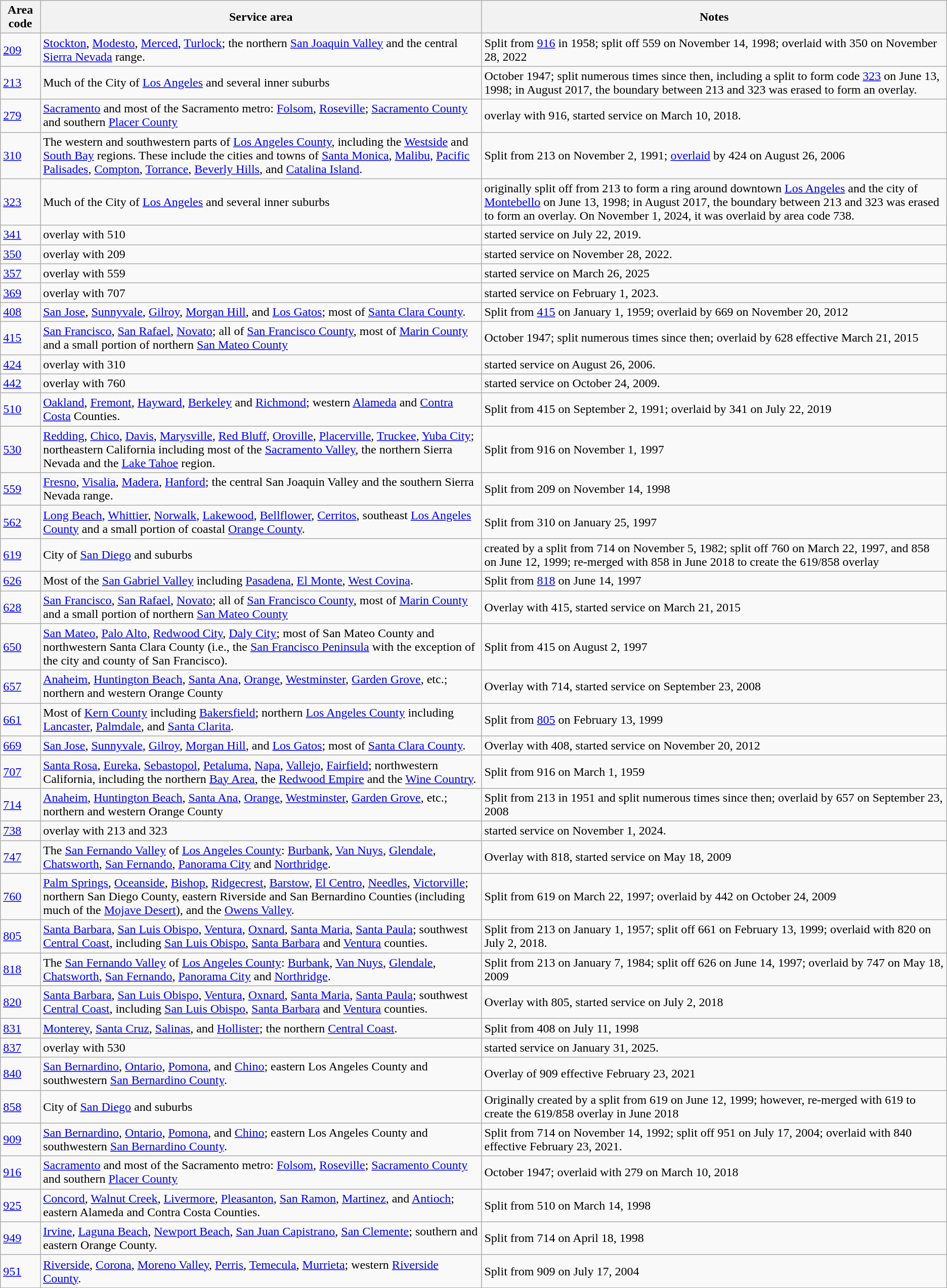<table class=wikitable>
<tr>
<th>Area code</th>
<th>Service area</th>
<th>Notes</th>
</tr>
<tr>
<td><a href='#'>209</a></td>
<td><a href='#'>Stockton</a>, <a href='#'>Modesto</a>, <a href='#'>Merced</a>, <a href='#'>Turlock</a>; the northern <a href='#'>San Joaquin Valley</a> and the central <a href='#'>Sierra Nevada</a> range.</td>
<td>Split from <a href='#'>916</a> in 1958; split off 559 on November 14, 1998; overlaid with 350 on November 28, 2022</td>
</tr>
<tr>
<td><a href='#'>213</a></td>
<td>Much of the City of <a href='#'>Los Angeles</a> and several inner suburbs</td>
<td>October 1947; split numerous times since then, including a split to form code <a href='#'>323</a> on June 13, 1998; in August 2017, the boundary between 213 and 323 was erased to form an overlay.</td>
</tr>
<tr>
<td><a href='#'>279</a></td>
<td><a href='#'>Sacramento</a> and most of the Sacramento metro: <a href='#'>Folsom</a>, <a href='#'>Roseville</a>; <a href='#'>Sacramento County</a> and southern <a href='#'>Placer County</a></td>
<td>overlay with 916, started service on March 10, 2018.</td>
</tr>
<tr>
<td><a href='#'>310</a></td>
<td>The western and southwestern parts of <a href='#'>Los Angeles County</a>, including the <a href='#'>Westside</a> and <a href='#'>South Bay</a> regions. These include the cities and towns of <a href='#'>Santa Monica</a>, <a href='#'>Malibu</a>, <a href='#'>Pacific Palisades</a>, <a href='#'>Compton</a>, <a href='#'>Torrance</a>, <a href='#'>Beverly Hills</a>, and <a href='#'>Catalina Island</a>.</td>
<td>Split from 213 on November 2, 1991; <a href='#'>overlaid</a> by 424 on August 26, 2006</td>
</tr>
<tr>
<td><a href='#'>323</a></td>
<td>Much of the City of <a href='#'>Los Angeles</a> and several inner suburbs</td>
<td>originally split off from 213 to form a ring around downtown <a href='#'>Los Angeles</a> and the city of <a href='#'>Montebello</a> on June 13, 1998; in August 2017, the boundary between 213 and 323 was erased to form an overlay. On November 1, 2024, it was overlaid by area code 738.</td>
</tr>
<tr>
<td><a href='#'>341</a></td>
<td>overlay with 510</td>
<td>started service on July 22, 2019.</td>
</tr>
<tr>
<td><a href='#'>350</a></td>
<td>overlay with 209</td>
<td>started service on November 28, 2022.</td>
</tr>
<tr>
<td><a href='#'>357</a></td>
<td>overlay with 559</td>
<td>started service on March 26, 2025</td>
</tr>
<tr>
<td><a href='#'>369</a></td>
<td>overlay with 707</td>
<td>started service on February 1, 2023.</td>
</tr>
<tr>
<td><a href='#'>408</a></td>
<td><a href='#'>San Jose</a>, <a href='#'>Sunnyvale</a>, <a href='#'>Gilroy</a>, <a href='#'>Morgan Hill</a>, and <a href='#'>Los Gatos</a>; most of <a href='#'>Santa Clara County</a>.</td>
<td>Split from <a href='#'>415</a> on January 1, 1959; overlaid by 669 on November 20, 2012</td>
</tr>
<tr>
<td><a href='#'>415</a></td>
<td><a href='#'>San Francisco</a>, <a href='#'>San Rafael</a>, <a href='#'>Novato</a>; all of <a href='#'>San Francisco County</a>, most of <a href='#'>Marin County</a> and a small portion of northern <a href='#'>San Mateo County</a></td>
<td>October 1947; split numerous times since then; overlaid by 628 effective March 21, 2015</td>
</tr>
<tr>
<td><a href='#'>424</a></td>
<td>overlay with 310</td>
<td>started service on August 26, 2006.</td>
</tr>
<tr>
<td><a href='#'>442</a></td>
<td>overlay with 760</td>
<td>started service on October 24, 2009.</td>
</tr>
<tr>
<td><a href='#'>510</a></td>
<td><a href='#'>Oakland</a>, <a href='#'>Fremont</a>, <a href='#'>Hayward</a>, <a href='#'>Berkeley</a> and <a href='#'>Richmond</a>; western <a href='#'>Alameda</a> and <a href='#'>Contra Costa</a> Counties.</td>
<td>Split from 415 on September 2, 1991; overlaid by 341 on July 22, 2019</td>
</tr>
<tr>
<td><a href='#'>530</a></td>
<td><a href='#'>Redding</a>, <a href='#'>Chico</a>, <a href='#'>Davis</a>, <a href='#'>Marysville</a>, <a href='#'>Red Bluff</a>, <a href='#'>Oroville</a>, <a href='#'>Placerville</a>, <a href='#'>Truckee</a>, <a href='#'>Yuba City</a>; northeastern California including most of the <a href='#'>Sacramento Valley</a>, the northern Sierra Nevada and the <a href='#'>Lake Tahoe</a> region.</td>
<td>Split from 916 on November 1, 1997</td>
</tr>
<tr>
<td><a href='#'>559</a></td>
<td><a href='#'>Fresno</a>, <a href='#'>Visalia</a>, <a href='#'>Madera</a>, <a href='#'>Hanford</a>; the central San Joaquin Valley and the southern Sierra Nevada range.</td>
<td>Split from 209 on November 14, 1998</td>
</tr>
<tr>
<td><a href='#'>562</a></td>
<td><a href='#'>Long Beach</a>, <a href='#'>Whittier</a>, <a href='#'>Norwalk</a>, <a href='#'>Lakewood</a>, <a href='#'>Bellflower</a>, <a href='#'>Cerritos</a>, southeast <a href='#'>Los Angeles County</a> and a small portion of coastal <a href='#'>Orange County</a>.</td>
<td>Split from 310 on January 25, 1997</td>
</tr>
<tr>
<td><a href='#'>619</a></td>
<td>City of <a href='#'>San Diego</a> and suburbs</td>
<td>created by a split from 714 on November 5, 1982; split off 760 on March 22, 1997, and 858 on June 12, 1999; re-merged with 858 in June 2018 to create the 619/858 overlay</td>
</tr>
<tr>
<td><a href='#'>626</a></td>
<td>Most of the <a href='#'>San Gabriel Valley</a> including <a href='#'>Pasadena</a>, <a href='#'>El Monte</a>, <a href='#'>West Covina</a>.</td>
<td>Split from <a href='#'>818</a> on June 14, 1997</td>
</tr>
<tr>
<td><a href='#'>628</a></td>
<td><a href='#'>San Francisco</a>, <a href='#'>San Rafael</a>, <a href='#'>Novato</a>; all of <a href='#'>San Francisco County</a>, most of <a href='#'>Marin County</a> and a small portion of northern <a href='#'>San Mateo County</a></td>
<td>Overlay with 415, started service on March 21, 2015</td>
</tr>
<tr>
<td><a href='#'>650</a></td>
<td><a href='#'>San Mateo</a>, <a href='#'>Palo Alto</a>, <a href='#'>Redwood City</a>, <a href='#'>Daly City</a>; most of San Mateo County and northwestern Santa Clara County (i.e., the <a href='#'>San Francisco Peninsula</a> with the exception of the city and county of San Francisco).</td>
<td>Split from 415 on August 2, 1997</td>
</tr>
<tr>
<td><a href='#'>657</a></td>
<td><a href='#'>Anaheim</a>, <a href='#'>Huntington Beach</a>, <a href='#'>Santa Ana</a>, <a href='#'>Orange</a>, <a href='#'>Westminster</a>, <a href='#'>Garden Grove</a>, etc.; northern and western Orange County</td>
<td>Overlay with 714, started service on September 23, 2008</td>
</tr>
<tr>
<td><a href='#'>661</a></td>
<td>Most of <a href='#'>Kern County</a> including <a href='#'>Bakersfield</a>; northern <a href='#'>Los Angeles County</a> including <a href='#'>Lancaster</a>, <a href='#'>Palmdale</a>, and <a href='#'>Santa Clarita</a>.</td>
<td>Split from <a href='#'>805</a> on February 13, 1999</td>
</tr>
<tr>
<td><a href='#'>669</a></td>
<td><a href='#'>San Jose</a>, <a href='#'>Sunnyvale</a>, <a href='#'>Gilroy</a>, <a href='#'>Morgan Hill</a>, and <a href='#'>Los Gatos</a>; most of <a href='#'>Santa Clara County</a>.</td>
<td>Overlay with 408, started service on November 20, 2012</td>
</tr>
<tr>
<td><a href='#'>707</a></td>
<td><a href='#'>Santa Rosa</a>, <a href='#'>Eureka</a>, <a href='#'>Sebastopol</a>, <a href='#'>Petaluma</a>, <a href='#'>Napa</a>, <a href='#'>Vallejo</a>, <a href='#'>Fairfield</a>; northwestern California, including the northern <a href='#'>Bay Area</a>, the <a href='#'>Redwood Empire</a> and the <a href='#'>Wine Country</a>.</td>
<td>Split from 916 on March 1, 1959</td>
</tr>
<tr>
<td><a href='#'>714</a></td>
<td><a href='#'>Anaheim</a>, <a href='#'>Huntington Beach</a>, <a href='#'>Santa Ana</a>, <a href='#'>Orange</a>, <a href='#'>Westminster</a>, <a href='#'>Garden Grove</a>, etc.; northern and western Orange County</td>
<td>Split from 213 in 1951 and split numerous times since then; overlaid by 657 on September 23, 2008</td>
</tr>
<tr>
<td><a href='#'>738</a></td>
<td>overlay with 213 and 323</td>
<td>started service on November 1, 2024.</td>
</tr>
<tr>
<td><a href='#'>747</a></td>
<td>The <a href='#'>San Fernando Valley</a> of <a href='#'>Los Angeles County</a>: <a href='#'>Burbank</a>, <a href='#'>Van Nuys</a>, <a href='#'>Glendale</a>, <a href='#'>Chatsworth</a>, <a href='#'>San Fernando</a>, <a href='#'>Panorama City</a> and <a href='#'>Northridge</a>.</td>
<td>Overlay with 818, started service on May 18, 2009</td>
</tr>
<tr>
<td><a href='#'>760</a></td>
<td><a href='#'>Palm Springs</a>, <a href='#'>Oceanside</a>, <a href='#'>Bishop</a>, <a href='#'>Ridgecrest</a>, <a href='#'>Barstow</a>, <a href='#'>El Centro</a>, <a href='#'>Needles</a>, <a href='#'>Victorville</a>; northern San Diego County, eastern Riverside and San Bernardino Counties (including much of the <a href='#'>Mojave Desert</a>), and the <a href='#'>Owens Valley</a>.</td>
<td>Split from 619 on March 22, 1997; overlaid by 442 on October 24, 2009</td>
</tr>
<tr>
<td><a href='#'>805</a></td>
<td><a href='#'>Santa Barbara</a>, <a href='#'>San Luis Obispo</a>, <a href='#'>Ventura</a>, <a href='#'>Oxnard</a>, <a href='#'>Santa Maria</a>, <a href='#'>Santa Paula</a>; southwest <a href='#'>Central Coast</a>, including <a href='#'>San Luis Obispo</a>, <a href='#'>Santa Barbara</a> and <a href='#'>Ventura</a> counties.</td>
<td>Split from 213 on January 1, 1957; split off 661 on February 13, 1999; overlaid with 820 on July 2, 2018.</td>
</tr>
<tr>
<td><a href='#'>818</a></td>
<td>The <a href='#'>San Fernando Valley</a> of <a href='#'>Los Angeles County</a>: <a href='#'>Burbank</a>, <a href='#'>Van Nuys</a>, <a href='#'>Glendale</a>, <a href='#'>Chatsworth</a>, <a href='#'>San Fernando</a>, <a href='#'>Panorama City</a> and <a href='#'>Northridge</a>.</td>
<td>Split from 213 on January 7, 1984; split off 626 on June 14, 1997; overlaid by 747 on May 18, 2009</td>
</tr>
<tr>
<td><a href='#'>820</a></td>
<td><a href='#'>Santa Barbara</a>, <a href='#'>San Luis Obispo</a>, <a href='#'>Ventura</a>, <a href='#'>Oxnard</a>, <a href='#'>Santa Maria</a>, <a href='#'>Santa Paula</a>; southwest <a href='#'>Central Coast</a>, including <a href='#'>San Luis Obispo</a>, <a href='#'>Santa Barbara</a> and <a href='#'>Ventura</a> counties.</td>
<td>Overlay with 805, started service on July 2, 2018</td>
</tr>
<tr>
<td><a href='#'>831</a></td>
<td><a href='#'>Monterey</a>, <a href='#'>Santa Cruz</a>, <a href='#'>Salinas</a>, and <a href='#'>Hollister</a>; the northern <a href='#'>Central Coast</a>.</td>
<td>Split from 408 on July 11, 1998</td>
</tr>
<tr>
<td><a href='#'>837</a></td>
<td>overlay with 530</td>
<td>started service on January 31, 2025.</td>
</tr>
<tr>
<td><a href='#'>840</a></td>
<td><a href='#'>San Bernardino</a>, <a href='#'>Ontario</a>, <a href='#'>Pomona</a>, and <a href='#'>Chino</a>; eastern Los Angeles County and southwestern <a href='#'>San Bernardino County</a>.</td>
<td>Overlay of 909 effective February 23, 2021</td>
</tr>
<tr>
<td><a href='#'>858</a></td>
<td>City of <a href='#'>San Diego</a> and suburbs</td>
<td>Originally created by a split from 619 on June 12, 1999; however, re-merged with 619 to create the 619/858 overlay in June 2018</td>
</tr>
<tr>
<td><a href='#'>909</a></td>
<td><a href='#'>San Bernardino</a>, <a href='#'>Ontario</a>, <a href='#'>Pomona</a>, and <a href='#'>Chino</a>; eastern Los Angeles County and southwestern <a href='#'>San Bernardino County</a>.</td>
<td>Split from 714 on November 14, 1992; split off 951 on July 17, 2004; overlaid with 840 effective February 23, 2021.</td>
</tr>
<tr>
<td><a href='#'>916</a></td>
<td><a href='#'>Sacramento</a> and most of the Sacramento metro: <a href='#'>Folsom</a>, <a href='#'>Roseville</a>; <a href='#'>Sacramento County</a> and southern <a href='#'>Placer County</a></td>
<td>October 1947; overlaid with 279 on March 10, 2018</td>
</tr>
<tr>
<td><a href='#'>925</a></td>
<td><a href='#'>Concord</a>, <a href='#'>Walnut Creek</a>, <a href='#'>Livermore</a>, <a href='#'>Pleasanton</a>, <a href='#'>San Ramon</a>, <a href='#'>Martinez</a>, and <a href='#'>Antioch</a>; eastern Alameda and Contra Costa Counties.</td>
<td>Split from 510 on March 14, 1998</td>
</tr>
<tr>
<td><a href='#'>949</a></td>
<td><a href='#'>Irvine</a>, <a href='#'>Laguna Beach</a>, <a href='#'>Newport Beach</a>, <a href='#'>San Juan Capistrano</a>, <a href='#'>San Clemente</a>; southern and eastern Orange County.</td>
<td>Split from 714 on April 18, 1998</td>
</tr>
<tr>
<td><a href='#'>951</a></td>
<td><a href='#'>Riverside</a>, <a href='#'>Corona</a>, <a href='#'>Moreno Valley</a>, <a href='#'>Perris</a>, <a href='#'>Temecula</a>, <a href='#'>Murrieta</a>; western <a href='#'>Riverside County</a>.</td>
<td>Split from 909 on July 17, 2004</td>
</tr>
<tr>
</tr>
</table>
